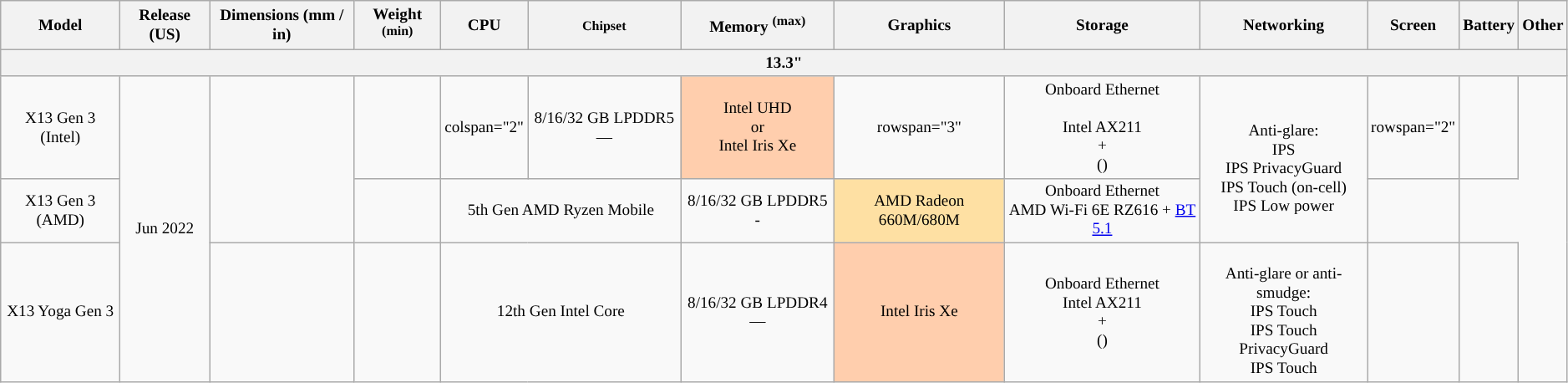<table class="wikitable" style="font-size: 80%; text-align: center; min-width: 80%;">
<tr>
<th>Model</th>
<th>Release (US)</th>
<th>Dimensions (mm / in)</th>
<th>Weight <sup>(min)</sup></th>
<th>CPU</th>
<th><small>Chipset</small></th>
<th>Memory <sup>(max)</sup></th>
<th>Graphics</th>
<th>Storage</th>
<th>Networking</th>
<th>Screen</th>
<th>Battery</th>
<th>Other</th>
</tr>
<tr>
<th colspan="13">13.3"</th>
</tr>
<tr>
<td>X13 Gen 3 (Intel) </td>
<td rowspan="3">Jun 2022</td>
<td rowspan="2"></td>
<td></td>
<td>colspan="2" </td>
<td style="background:">8/16/32 GB LPDDR5 — <br></td>
<td style="background:#ffcead;">Intel UHD<br>or<br>Intel Iris Xe</td>
<td>rowspan="3" </td>
<td> Onboard Ethernet<br><br>Intel  AX211 <br>+ <br> ()<br><small></small></td>
<td rowspan="2" style="background:"><br>Anti-glare: <br>
 IPS<br> IPS PrivacyGuard<br> IPS Touch (on-cell)<br> IPS Low power</td>
<td>rowspan="2" </td>
<td></td>
</tr>
<tr>
<td>X13 Gen 3 (AMD) </td>
<td></td>
<td colspan="2" style="background:">5th Gen AMD Ryzen Mobile</td>
<td style="background:">8/16/32 GB LPDDR5 - <br></td>
<td style="background:#fee0a3;">AMD Radeon 660M/680M</td>
<td> Onboard Ethernet<br>AMD Wi-Fi 6E RZ616 + <a href='#'>BT 5.1</a><br><small></small></td>
<td></td>
</tr>
<tr>
<td>X13 Yoga Gen 3 </td>
<td rowspan="2"></td>
<td></td>
<td colspan="2" style="background:">12th Gen Intel Core</td>
<td style="background:">8/16/32 GB LPDDR4 — <br></td>
<td style="background:#ffcead;">Intel Iris Xe</td>
<td> Onboard Ethernet<br>Intel  AX211 <br>+ <br> ()<br><small></small></td>
<td style="background:"><br>Anti-glare or anti-smudge: <br>
 IPS Touch<br> IPS Touch PrivacyGuard<br> IPS Touch</td>
<td></td>
<td></td>
</tr>
</table>
